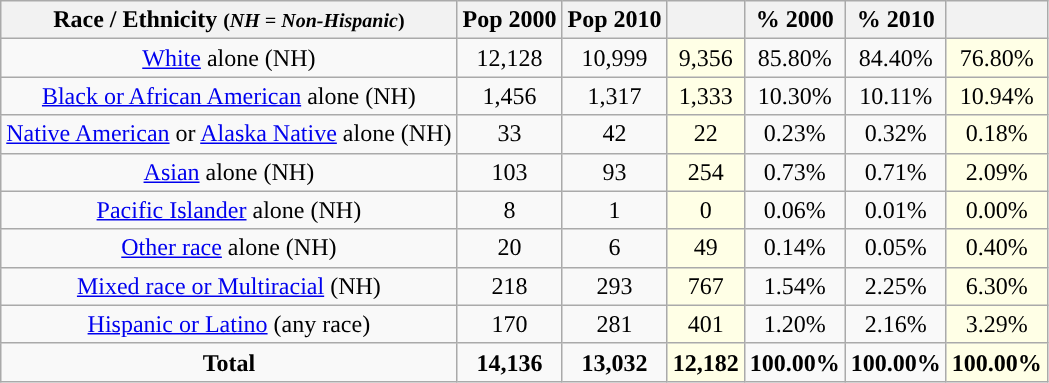<table class="wikitable" style="text-align:center;">
<tr>
<th>Race / Ethnicity <small>(<em>NH = Non-Hispanic</em>)</small></th>
<th>Pop 2000</th>
<th>Pop 2010</th>
<th></th>
<th>% 2000</th>
<th>% 2010</th>
<th></th>
</tr>
<tr>
<td><a href='#'>White</a> alone (NH)</td>
<td>12,128</td>
<td>10,999</td>
<td style='background: #ffffe6;'>9,356</td>
<td>85.80%</td>
<td>84.40%</td>
<td style='background: #ffffe6;'>76.80%</td>
</tr>
<tr>
<td><a href='#'>Black or African American</a> alone (NH)</td>
<td>1,456</td>
<td>1,317</td>
<td style='background: #ffffe6;'>1,333</td>
<td>10.30%</td>
<td>10.11%</td>
<td style='background: #ffffe6;'>10.94%</td>
</tr>
<tr>
<td><a href='#'>Native American</a> or <a href='#'>Alaska Native</a> alone (NH)</td>
<td>33</td>
<td>42</td>
<td style='background: #ffffe6;'>22</td>
<td>0.23%</td>
<td>0.32%</td>
<td style='background: #ffffe6;'>0.18%</td>
</tr>
<tr>
<td><a href='#'>Asian</a> alone (NH)</td>
<td>103</td>
<td>93</td>
<td style='background: #ffffe6;'>254</td>
<td>0.73%</td>
<td>0.71%</td>
<td style='background: #ffffe6;'>2.09%</td>
</tr>
<tr>
<td><a href='#'>Pacific Islander</a> alone (NH)</td>
<td>8</td>
<td>1</td>
<td style='background: #ffffe6;'>0</td>
<td>0.06%</td>
<td>0.01%</td>
<td style='background: #ffffe6;'>0.00%</td>
</tr>
<tr>
<td><a href='#'>Other race</a> alone (NH)</td>
<td>20</td>
<td>6</td>
<td style='background: #ffffe6;'>49</td>
<td>0.14%</td>
<td>0.05%</td>
<td style='background: #ffffe6;'>0.40%</td>
</tr>
<tr>
<td><a href='#'>Mixed race or Multiracial</a> (NH)</td>
<td>218</td>
<td>293</td>
<td style='background: #ffffe6;'>767</td>
<td>1.54%</td>
<td>2.25%</td>
<td style='background: #ffffe6;'>6.30%</td>
</tr>
<tr>
<td><a href='#'>Hispanic or Latino</a> (any race)</td>
<td>170</td>
<td>281</td>
<td style='background: #ffffe6;'>401</td>
<td>1.20%</td>
<td>2.16%</td>
<td style='background: #ffffe6;'>3.29%</td>
</tr>
<tr>
<td><strong>Total</strong></td>
<td><strong>14,136</strong></td>
<td><strong>13,032</strong></td>
<td style='background: #ffffe6;'><strong>12,182</strong></td>
<td><strong>100.00%</strong></td>
<td><strong>100.00%</strong></td>
<td style='background: #ffffe6;'><strong>100.00%</strong></td>
</tr>
</table>
